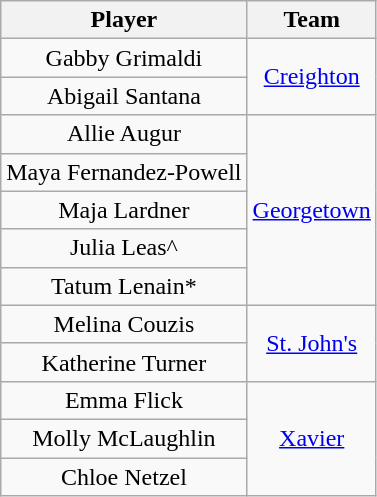<table class="wikitable" style="text-align: center;">
<tr>
<th>Player</th>
<th>Team</th>
</tr>
<tr>
<td>Gabby Grimaldi</td>
<td rowspan=2><a href='#'>Creighton</a></td>
</tr>
<tr>
<td>Abigail Santana</td>
</tr>
<tr>
<td>Allie Augur</td>
<td rowspan=5><a href='#'>Georgetown</a></td>
</tr>
<tr>
<td>Maya Fernandez-Powell</td>
</tr>
<tr>
<td>Maja Lardner</td>
</tr>
<tr>
<td>Julia Leas^</td>
</tr>
<tr>
<td>Tatum Lenain*</td>
</tr>
<tr>
<td>Melina Couzis</td>
<td rowspan=2><a href='#'>St. John's</a></td>
</tr>
<tr>
<td>Katherine Turner</td>
</tr>
<tr>
<td>Emma Flick</td>
<td rowspan=3><a href='#'>Xavier</a></td>
</tr>
<tr>
<td>Molly McLaughlin</td>
</tr>
<tr>
<td>Chloe Netzel</td>
</tr>
</table>
